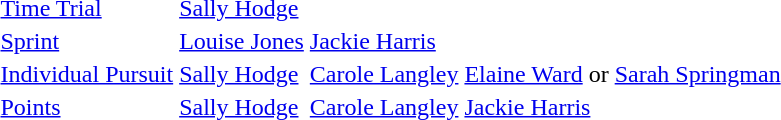<table>
<tr style="background:#ccc;">
</tr>
<tr>
<td><a href='#'>Time Trial</a></td>
<td><a href='#'>Sally Hodge</a></td>
<td></td>
<td></td>
</tr>
<tr>
<td><a href='#'>Sprint</a></td>
<td><a href='#'>Louise Jones</a></td>
<td><a href='#'>Jackie Harris</a></td>
<td></td>
</tr>
<tr>
<td><a href='#'>Individual Pursuit</a></td>
<td><a href='#'>Sally Hodge</a></td>
<td><a href='#'>Carole Langley</a></td>
<td><a href='#'>Elaine Ward</a> or <a href='#'>Sarah Springman</a></td>
</tr>
<tr>
<td><a href='#'>Points</a></td>
<td><a href='#'>Sally Hodge</a></td>
<td><a href='#'>Carole Langley</a></td>
<td><a href='#'>Jackie Harris</a></td>
</tr>
</table>
